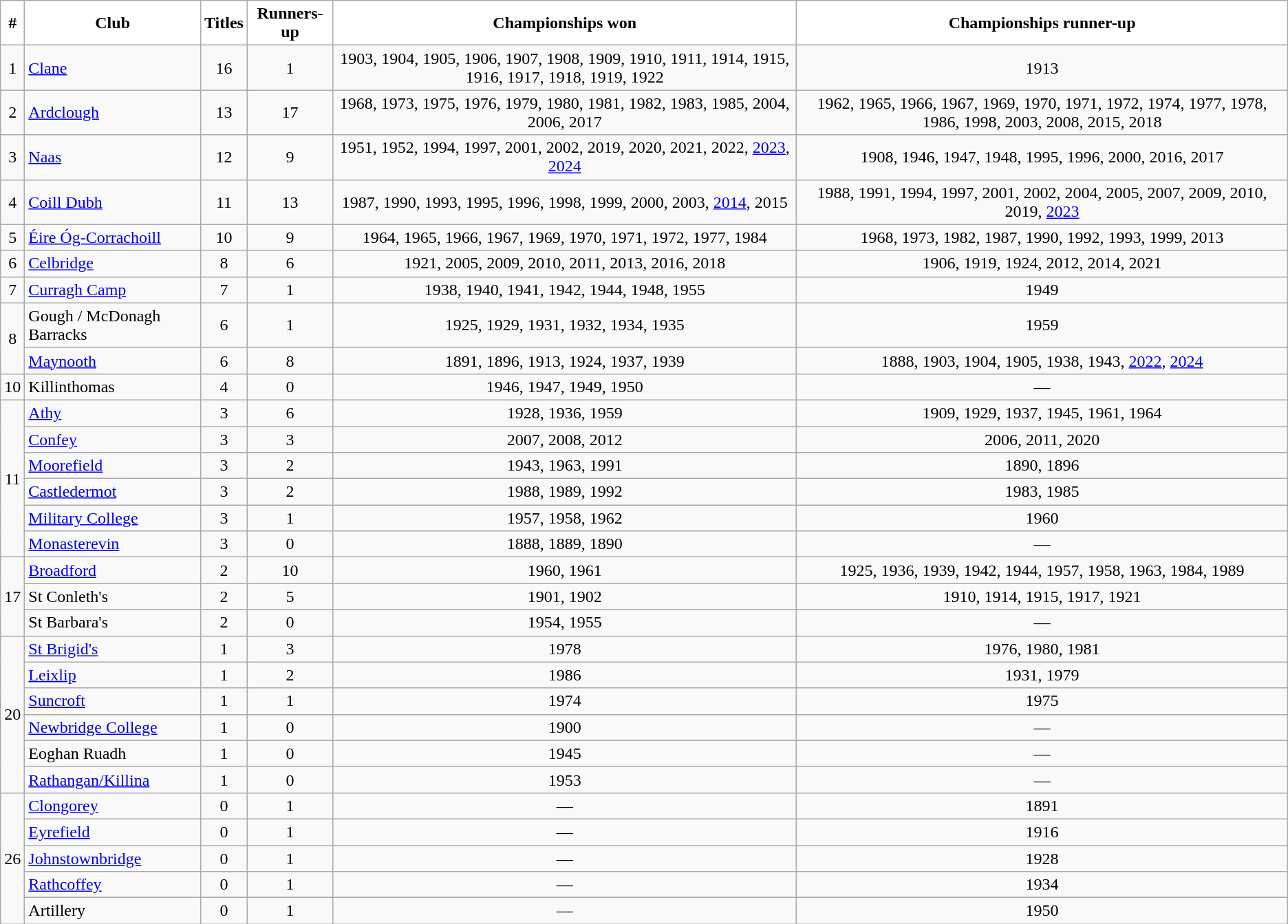<table class="wikitable sortable" style="text-align:center">
<tr>
<th style="background:white;color:black">#</th>
<th style="background:white;color:black">Club</th>
<th style="background:white;color:black">Titles</th>
<th style="background:white;color:black">Runners-up</th>
<th style="background:white;color:black">Championships won</th>
<th style="background:white;color:black">Championships runner-up</th>
</tr>
<tr>
<td>1</td>
<td style="text-align:left"> <a href='#'>Clane</a></td>
<td>16</td>
<td>1</td>
<td>1903, 1904, 1905, 1906, 1907, 1908, 1909, 1910, 1911, 1914, 1915, 1916, 1917, 1918, 1919, 1922</td>
<td>1913</td>
</tr>
<tr>
<td>2</td>
<td style="text-align:left"> <a href='#'>Ardclough</a></td>
<td>13</td>
<td>17</td>
<td>1968, 1973, 1975, 1976, 1979, 1980, 1981, 1982, 1983, 1985, 2004, 2006, 2017</td>
<td>1962, 1965, 1966, 1967, 1969, 1970, 1971, 1972, 1974, 1977, 1978, 1986, 1998, 2003, 2008, 2015, 2018</td>
</tr>
<tr>
<td>3</td>
<td style="text-align:left"> <a href='#'>Naas</a></td>
<td>12</td>
<td>9</td>
<td>1951, 1952, 1994, 1997, 2001, 2002, 2019, 2020, 2021, 2022, <a href='#'>2023</a>, <a href='#'>2024</a></td>
<td>1908, 1946, 1947, 1948, 1995, 1996, 2000, 2016, 2017</td>
</tr>
<tr>
<td>4</td>
<td style="text-align:left"> <a href='#'>Coill Dubh</a></td>
<td>11</td>
<td>13</td>
<td>1987, 1990, 1993, 1995, 1996, 1998, 1999, 2000, 2003, <a href='#'>2014</a>, 2015</td>
<td>1988, 1991, 1994, 1997, 2001, 2002, 2004, 2005, 2007, 2009, 2010, 2019, <a href='#'>2023</a></td>
</tr>
<tr>
<td>5</td>
<td style="text-align:left"> <a href='#'>Éire Óg-Corrachoill</a></td>
<td>10</td>
<td>9</td>
<td>1964, 1965, 1966, 1967, 1969, 1970, 1971, 1972, 1977, 1984</td>
<td>1968, 1973, 1982, 1987, 1990, 1992, 1993, 1999, 2013</td>
</tr>
<tr>
<td>6</td>
<td style="text-align:left"> <a href='#'>Celbridge</a></td>
<td>8</td>
<td>6</td>
<td>1921, 2005, 2009, 2010, 2011, 2013, 2016, 2018</td>
<td>1906, 1919, 1924, 2012, 2014, 2021</td>
</tr>
<tr>
<td>7</td>
<td style="text-align:left"><a href='#'>Curragh Camp</a></td>
<td>7</td>
<td>1</td>
<td>1938, 1940, 1941, 1942, 1944, 1948, 1955</td>
<td>1949</td>
</tr>
<tr>
<td rowspan="2">8</td>
<td style="text-align:left">Gough / McDonagh Barracks</td>
<td>6</td>
<td>1</td>
<td>1925, 1929, 1931, 1932, 1934, 1935</td>
<td>1959</td>
</tr>
<tr>
<td style="text-align:left"> <a href='#'>Maynooth</a></td>
<td>6</td>
<td>8</td>
<td>1891, 1896, 1913, 1924, 1937, 1939</td>
<td>1888, 1903, 1904, 1905, 1938, 1943, <a href='#'>2022</a>, <a href='#'>2024</a></td>
</tr>
<tr>
<td>10</td>
<td style="text-align:left">Killinthomas</td>
<td>4</td>
<td>0</td>
<td>1946, 1947, 1949, 1950</td>
<td>—</td>
</tr>
<tr>
<td rowspan="6">11</td>
<td style="text-align:left"> <a href='#'>Athy</a></td>
<td>3</td>
<td>6</td>
<td>1928, 1936, 1959</td>
<td>1909, 1929, 1937, 1945, 1961, 1964</td>
</tr>
<tr>
<td style="text-align:left"> <a href='#'>Confey</a></td>
<td>3</td>
<td>3</td>
<td>2007, 2008, 2012</td>
<td>2006, 2011, 2020</td>
</tr>
<tr>
<td style="text-align:left"> <a href='#'>Moorefield</a></td>
<td>3</td>
<td>2</td>
<td>1943, 1963, 1991</td>
<td>1890, 1896</td>
</tr>
<tr>
<td style="text-align:left"> <a href='#'>Castledermot</a></td>
<td>3</td>
<td>2</td>
<td>1988, 1989, 1992</td>
<td>1983, 1985</td>
</tr>
<tr>
<td style="text-align:left"><a href='#'>Military College</a></td>
<td>3</td>
<td>1</td>
<td>1957, 1958, 1962</td>
<td>1960</td>
</tr>
<tr>
<td style="text-align:left"> <a href='#'>Monasterevin</a></td>
<td>3</td>
<td>0</td>
<td>1888, 1889, 1890</td>
<td>—</td>
</tr>
<tr>
<td rowspan="3">17</td>
<td style="text-align:left"> <a href='#'>Broadford</a></td>
<td>2</td>
<td>10</td>
<td>1960, 1961</td>
<td>1925, 1936, 1939, 1942, 1944, 1957, 1958, 1963, 1984, 1989</td>
</tr>
<tr>
<td style="text-align:left">St Conleth's</td>
<td>2</td>
<td>5</td>
<td>1901, 1902</td>
<td>1910, 1914, 1915, 1917, 1921</td>
</tr>
<tr>
<td style="text-align:left">St Barbara's</td>
<td>2</td>
<td>0</td>
<td>1954, 1955</td>
<td>—</td>
</tr>
<tr>
<td rowspan="6">20</td>
<td style="text-align:left"> <a href='#'>St Brigid's</a></td>
<td>1</td>
<td>3</td>
<td>1978</td>
<td>1976, 1980, 1981</td>
</tr>
<tr>
<td style="text-align:left"> <a href='#'>Leixlip</a></td>
<td>1</td>
<td>2</td>
<td>1986</td>
<td>1931, 1979</td>
</tr>
<tr>
<td style="text-align:left"> <a href='#'>Suncroft</a></td>
<td>1</td>
<td>1</td>
<td>1974</td>
<td>1975</td>
</tr>
<tr>
<td style="text-align:left"> <a href='#'>Newbridge College</a></td>
<td>1</td>
<td>0</td>
<td>1900</td>
<td>—</td>
</tr>
<tr>
<td style="text-align:left">Eoghan Ruadh</td>
<td>1</td>
<td>0</td>
<td>1945</td>
<td>—</td>
</tr>
<tr>
<td style="text-align:left">  <a href='#'>Rathangan/Killina</a></td>
<td>1</td>
<td>0</td>
<td>1953</td>
<td>—</td>
</tr>
<tr>
<td rowspan="5">26</td>
<td style="text-align:left"> <a href='#'>Clongorey</a></td>
<td>0</td>
<td>1</td>
<td>—</td>
<td>1891</td>
</tr>
<tr>
<td style="text-align:left"> <a href='#'>Eyrefield</a></td>
<td>0</td>
<td>1</td>
<td>—</td>
<td>1916</td>
</tr>
<tr>
<td style="text-align:left"> <a href='#'>Johnstownbridge</a></td>
<td>0</td>
<td>1</td>
<td>—</td>
<td>1928</td>
</tr>
<tr>
<td style="text-align:left"> <a href='#'>Rathcoffey</a></td>
<td>0</td>
<td>1</td>
<td>—</td>
<td>1934</td>
</tr>
<tr>
<td style="text-align:left">Artillery</td>
<td>0</td>
<td>1</td>
<td>—</td>
<td>1950</td>
</tr>
</table>
